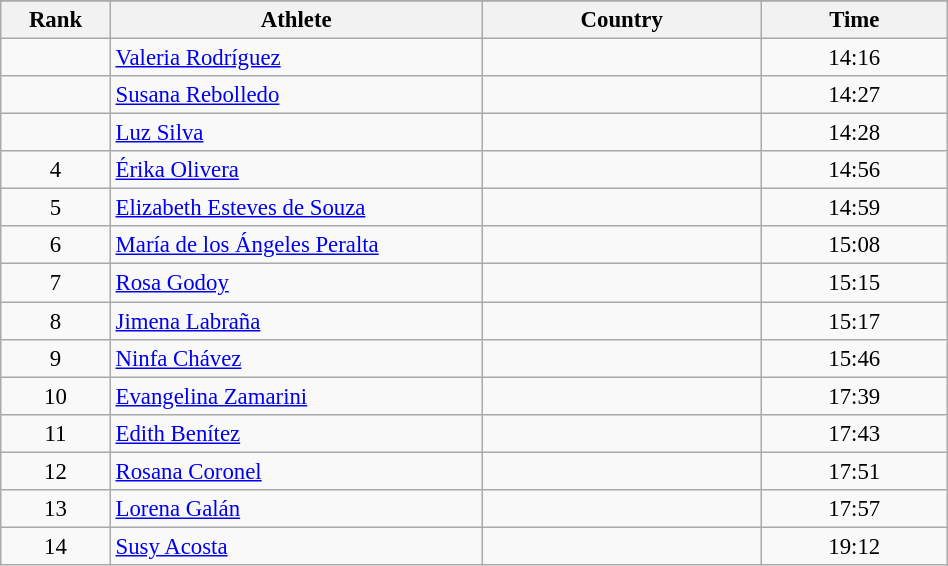<table class="wikitable sortable" style=" text-align:center; font-size:95%;" width="50%">
<tr>
</tr>
<tr>
<th width=5%>Rank</th>
<th width=20%>Athlete</th>
<th width=15%>Country</th>
<th width=10%>Time</th>
</tr>
<tr>
<td align=center></td>
<td align=left><a href='#'>Valeria Rodríguez</a></td>
<td align=left></td>
<td>14:16</td>
</tr>
<tr>
<td align=center></td>
<td align=left><a href='#'>Susana Rebolledo</a></td>
<td align=left></td>
<td>14:27</td>
</tr>
<tr>
<td align=center></td>
<td align=left><a href='#'>Luz Silva</a></td>
<td align=left></td>
<td>14:28</td>
</tr>
<tr>
<td align=center>4</td>
<td align=left><a href='#'>Érika Olivera</a></td>
<td align=left></td>
<td>14:56</td>
</tr>
<tr>
<td align=center>5</td>
<td align=left><a href='#'>Elizabeth Esteves de Souza</a></td>
<td align=left></td>
<td>14:59</td>
</tr>
<tr>
<td align=center>6</td>
<td align=left><a href='#'>María de los Ángeles Peralta</a></td>
<td align=left></td>
<td>15:08</td>
</tr>
<tr>
<td align=center>7</td>
<td align=left><a href='#'>Rosa Godoy</a></td>
<td align=left></td>
<td>15:15</td>
</tr>
<tr>
<td align=center>8</td>
<td align=left><a href='#'>Jimena Labraña</a></td>
<td align=left></td>
<td>15:17</td>
</tr>
<tr>
<td align=center>9</td>
<td align=left><a href='#'>Ninfa Chávez</a></td>
<td align=left></td>
<td>15:46</td>
</tr>
<tr>
<td align=center>10</td>
<td align=left><a href='#'>Evangelina Zamarini</a></td>
<td align=left></td>
<td>17:39</td>
</tr>
<tr>
<td align=center>11</td>
<td align=left><a href='#'>Edith Benítez</a></td>
<td align=left></td>
<td>17:43</td>
</tr>
<tr>
<td align=center>12</td>
<td align=left><a href='#'>Rosana Coronel</a></td>
<td align=left></td>
<td>17:51</td>
</tr>
<tr>
<td align=center>13</td>
<td align=left><a href='#'>Lorena Galán</a></td>
<td align=left></td>
<td>17:57</td>
</tr>
<tr>
<td align=center>14</td>
<td align=left><a href='#'>Susy Acosta</a></td>
<td align=left></td>
<td>19:12</td>
</tr>
</table>
